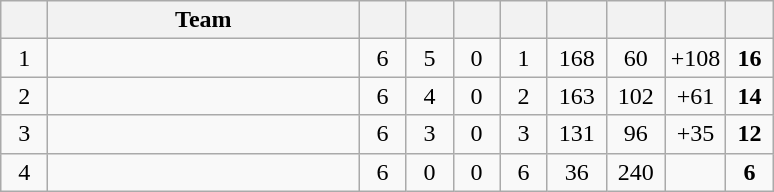<table class="wikitable" style="text-align:center;">
<tr>
<th style="width:1.5em;"></th>
<th style="width:12.5em">Team</th>
<th style="width:1.5em;"></th>
<th style="width:1.5em;"></th>
<th style="width:1.5em;"></th>
<th style="width:1.5em;"></th>
<th style="width:2.0em;"></th>
<th style="width:2.0em;"></th>
<th style="width:2.0em;"></th>
<th style="width:1.5em;"></th>
</tr>
<tr>
<td>1</td>
<td align="left"></td>
<td>6</td>
<td>5</td>
<td>0</td>
<td>1</td>
<td>168</td>
<td>60</td>
<td>+108</td>
<td><strong>16</strong></td>
</tr>
<tr>
<td>2</td>
<td align="left"></td>
<td>6</td>
<td>4</td>
<td>0</td>
<td>2</td>
<td>163</td>
<td>102</td>
<td>+61</td>
<td><strong>14</strong></td>
</tr>
<tr>
<td>3</td>
<td align="left"></td>
<td>6</td>
<td>3</td>
<td>0</td>
<td>3</td>
<td>131</td>
<td>96</td>
<td>+35</td>
<td><strong>12</strong></td>
</tr>
<tr>
<td>4</td>
<td align=left></td>
<td>6</td>
<td>0</td>
<td>0</td>
<td>6</td>
<td>36</td>
<td>240</td>
<td></td>
<td><strong>6</strong></td>
</tr>
</table>
